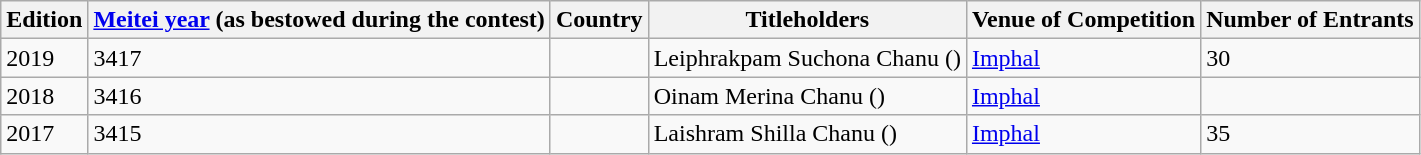<table class="wikitable">
<tr>
<th>Edition</th>
<th><a href='#'>Meitei year</a> (as bestowed during the contest)</th>
<th>Country</th>
<th>Titleholders</th>
<th>Venue of Competition</th>
<th>Number of Entrants</th>
</tr>
<tr>
<td>2019</td>
<td>3417</td>
<td></td>
<td>Leiphrakpam Suchona Chanu ()</td>
<td><a href='#'>Imphal</a></td>
<td>30</td>
</tr>
<tr>
<td>2018</td>
<td>3416</td>
<td></td>
<td>Oinam Merina Chanu ()</td>
<td><a href='#'>Imphal</a></td>
<td></td>
</tr>
<tr>
<td>2017</td>
<td>3415</td>
<td></td>
<td>Laishram Shilla Chanu ()</td>
<td><a href='#'>Imphal</a></td>
<td>35</td>
</tr>
</table>
